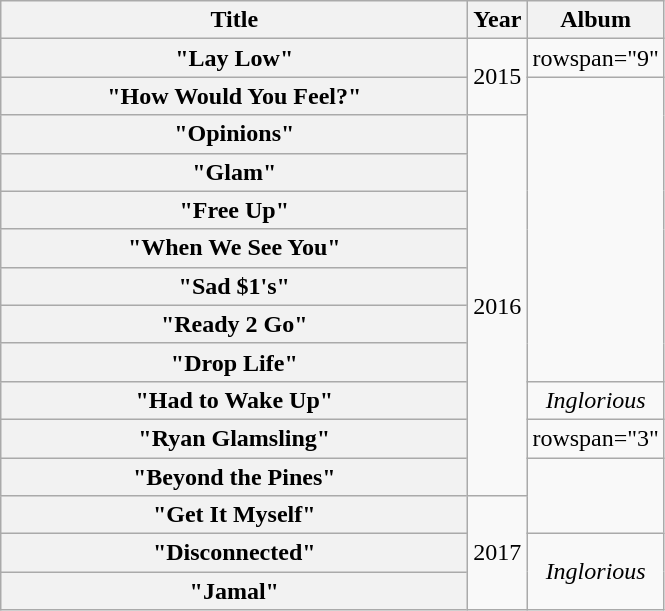<table class="wikitable plainrowheaders" style="text-align:center;">
<tr>
<th scope="col" style="width:19em;">Title</th>
<th scope="col">Year</th>
<th scope="col">Album</th>
</tr>
<tr>
<th scope="row">"Lay Low"</th>
<td rowspan="2">2015</td>
<td>rowspan="9" </td>
</tr>
<tr>
<th scope="row">"How Would You Feel?"</th>
</tr>
<tr>
<th scope="row">"Opinions"</th>
<td rowspan="10">2016</td>
</tr>
<tr>
<th scope="row">"Glam"</th>
</tr>
<tr>
<th scope="row">"Free Up"</th>
</tr>
<tr>
<th scope="row">"When We See You"</th>
</tr>
<tr>
<th scope="row">"Sad $1's"</th>
</tr>
<tr>
<th scope="row">"Ready 2 Go"</th>
</tr>
<tr>
<th scope="row">"Drop Life"</th>
</tr>
<tr>
<th scope="row">"Had to Wake Up"</th>
<td><em>Inglorious</em></td>
</tr>
<tr>
<th scope="row">"Ryan Glamsling"</th>
<td>rowspan="3" </td>
</tr>
<tr>
<th scope="row">"Beyond the Pines"</th>
</tr>
<tr>
<th scope="row">"Get It Myself"</th>
<td rowspan="6">2017</td>
</tr>
<tr>
<th scope="row">"Disconnected"</th>
<td rowspan="2"><em>Inglorious</em></td>
</tr>
<tr>
<th scope="row">"Jamal"</th>
</tr>
</table>
